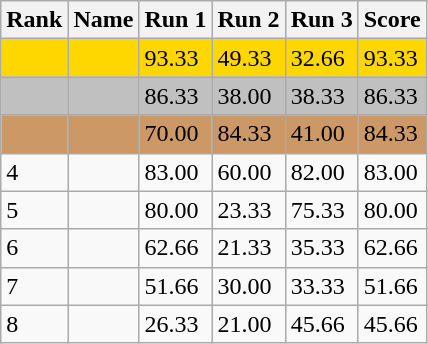<table class="wikitable">
<tr>
<th>Rank</th>
<th>Name</th>
<th>Run 1</th>
<th>Run 2</th>
<th>Run 3</th>
<th>Score</th>
</tr>
<tr style="background:gold;">
<td></td>
<td></td>
<td>93.33</td>
<td>49.33</td>
<td>32.66</td>
<td>93.33</td>
</tr>
<tr style="background:silver;">
<td></td>
<td></td>
<td>86.33</td>
<td>38.00</td>
<td>38.33</td>
<td>86.33</td>
</tr>
<tr style="background:#CC9966;">
<td></td>
<td></td>
<td>70.00</td>
<td>84.33</td>
<td>41.00</td>
<td>84.33</td>
</tr>
<tr>
<td>4</td>
<td></td>
<td>83.00</td>
<td>60.00</td>
<td>82.00</td>
<td>83.00</td>
</tr>
<tr>
<td>5</td>
<td></td>
<td>80.00</td>
<td>23.33</td>
<td>75.33</td>
<td>80.00</td>
</tr>
<tr>
<td>6</td>
<td></td>
<td>62.66</td>
<td>21.33</td>
<td>35.33</td>
<td>62.66</td>
</tr>
<tr>
<td>7</td>
<td></td>
<td>51.66</td>
<td>30.00</td>
<td>33.33</td>
<td>51.66</td>
</tr>
<tr>
<td>8</td>
<td></td>
<td>26.33</td>
<td>21.00</td>
<td>45.66</td>
<td>45.66</td>
</tr>
</table>
